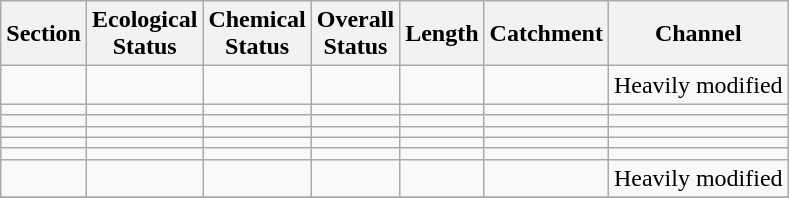<table class="wikitable">
<tr>
<th>Section</th>
<th>Ecological<br>Status</th>
<th>Chemical<br>Status</th>
<th>Overall<br>Status</th>
<th>Length</th>
<th>Catchment</th>
<th>Channel</th>
</tr>
<tr>
<td></td>
<td></td>
<td></td>
<td></td>
<td></td>
<td></td>
<td>Heavily modified</td>
</tr>
<tr>
<td></td>
<td></td>
<td></td>
<td></td>
<td></td>
<td></td>
<td></td>
</tr>
<tr>
<td></td>
<td></td>
<td></td>
<td></td>
<td></td>
<td></td>
<td></td>
</tr>
<tr>
<td></td>
<td></td>
<td></td>
<td></td>
<td></td>
<td></td>
<td></td>
</tr>
<tr>
<td></td>
<td></td>
<td></td>
<td></td>
<td></td>
<td></td>
<td></td>
</tr>
<tr>
<td></td>
<td></td>
<td></td>
<td></td>
<td></td>
<td></td>
<td></td>
</tr>
<tr>
<td></td>
<td></td>
<td></td>
<td></td>
<td></td>
<td></td>
<td>Heavily modified</td>
</tr>
<tr>
</tr>
</table>
